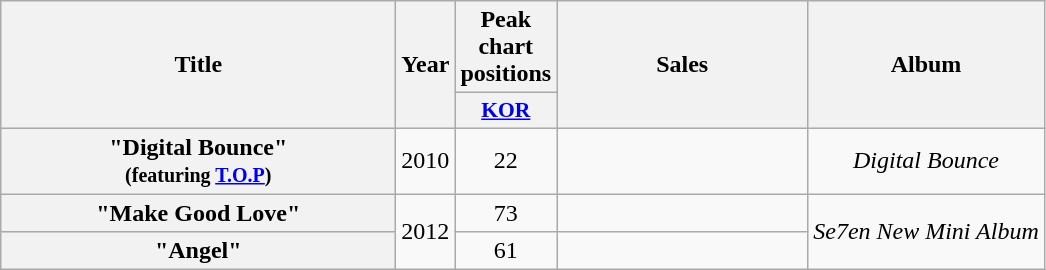<table class="wikitable plainrowheaders" style="text-align:center;" border="1">
<tr>
<th scope="col" rowspan="2" style="width:16em;">Title</th>
<th scope="col" rowspan="2">Year</th>
<th scope="col">Peak chart positions</th>
<th scope="col" rowspan="2" style="width:10em;">Sales</th>
<th scope="col" rowspan="2">Album</th>
</tr>
<tr>
<th scope="col" style="width:3em;font-size:90%;"><a href='#'>KOR</a><br></th>
</tr>
<tr>
<th scope="row">"Digital Bounce"<br><small>(featuring <a href='#'>T.O.P</a>)</small></th>
<td>2010</td>
<td>22</td>
<td></td>
<td><em>Digital Bounce</em></td>
</tr>
<tr>
<th scope="row">"Make Good Love"</th>
<td rowspan="2">2012</td>
<td>73</td>
<td></td>
<td rowspan="2"><em>Se7en New Mini Album</em></td>
</tr>
<tr>
<th scope="row">"Angel"</th>
<td>61</td>
<td></td>
</tr>
</table>
